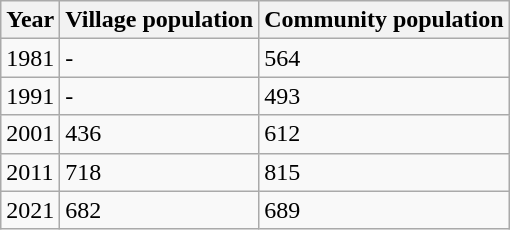<table class=wikitable>
<tr>
<th>Year</th>
<th>Village population</th>
<th>Community population</th>
</tr>
<tr>
<td>1981</td>
<td>-</td>
<td>564</td>
</tr>
<tr>
<td>1991</td>
<td>-</td>
<td>493</td>
</tr>
<tr>
<td>2001</td>
<td>436</td>
<td>612</td>
</tr>
<tr>
<td>2011</td>
<td>718</td>
<td>815</td>
</tr>
<tr>
<td>2021</td>
<td>682</td>
<td>689</td>
</tr>
</table>
